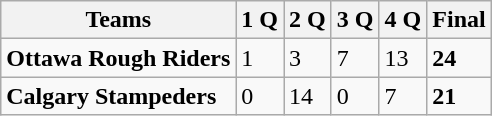<table class="wikitable">
<tr>
<th>Teams</th>
<th>1 Q</th>
<th>2 Q</th>
<th>3 Q</th>
<th>4 Q</th>
<th>Final</th>
</tr>
<tr>
<td><strong>Ottawa Rough Riders</strong></td>
<td>1</td>
<td>3</td>
<td>7</td>
<td>13</td>
<td><strong>24</strong></td>
</tr>
<tr>
<td><strong>Calgary Stampeders</strong></td>
<td>0</td>
<td>14</td>
<td>0</td>
<td>7</td>
<td><strong>21</strong></td>
</tr>
</table>
